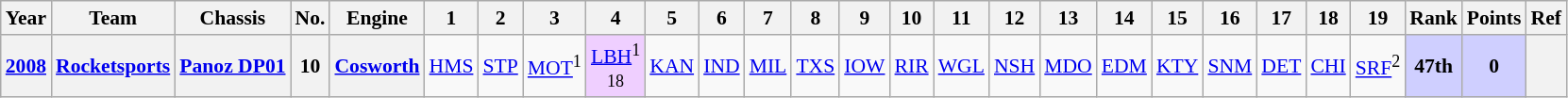<table class="wikitable" style="text-align:center; font-size:90%">
<tr>
<th>Year</th>
<th>Team</th>
<th>Chassis</th>
<th>No.</th>
<th>Engine</th>
<th>1</th>
<th>2</th>
<th>3</th>
<th>4</th>
<th>5</th>
<th>6</th>
<th>7</th>
<th>8</th>
<th>9</th>
<th>10</th>
<th>11</th>
<th>12</th>
<th>13</th>
<th>14</th>
<th>15</th>
<th>16</th>
<th>17</th>
<th>18</th>
<th>19</th>
<th>Rank</th>
<th>Points</th>
<th>Ref</th>
</tr>
<tr>
<th><a href='#'>2008</a></th>
<th><a href='#'>Rocketsports</a></th>
<th><a href='#'>Panoz DP01</a></th>
<th>10</th>
<th><a href='#'>Cosworth</a></th>
<td><a href='#'>HMS</a></td>
<td><a href='#'>STP</a></td>
<td><a href='#'>MOT</a><sup>1</sup></td>
<td style="background:#EFCFFF;"><a href='#'>LBH</a><sup>1</sup><br><small>18</small></td>
<td><a href='#'>KAN</a></td>
<td><a href='#'>IND</a></td>
<td><a href='#'>MIL</a></td>
<td><a href='#'>TXS</a></td>
<td><a href='#'>IOW</a></td>
<td><a href='#'>RIR</a></td>
<td><a href='#'>WGL</a></td>
<td><a href='#'>NSH</a></td>
<td><a href='#'>MDO</a></td>
<td><a href='#'>EDM</a></td>
<td><a href='#'>KTY</a></td>
<td><a href='#'>SNM</a></td>
<td><a href='#'>DET</a></td>
<td><a href='#'>CHI</a></td>
<td><a href='#'>SRF</a><sup>2</sup></td>
<th style="background:#CFCFFF;">47th</th>
<th style="background:#CFCFFF;">0</th>
<th></th>
</tr>
</table>
